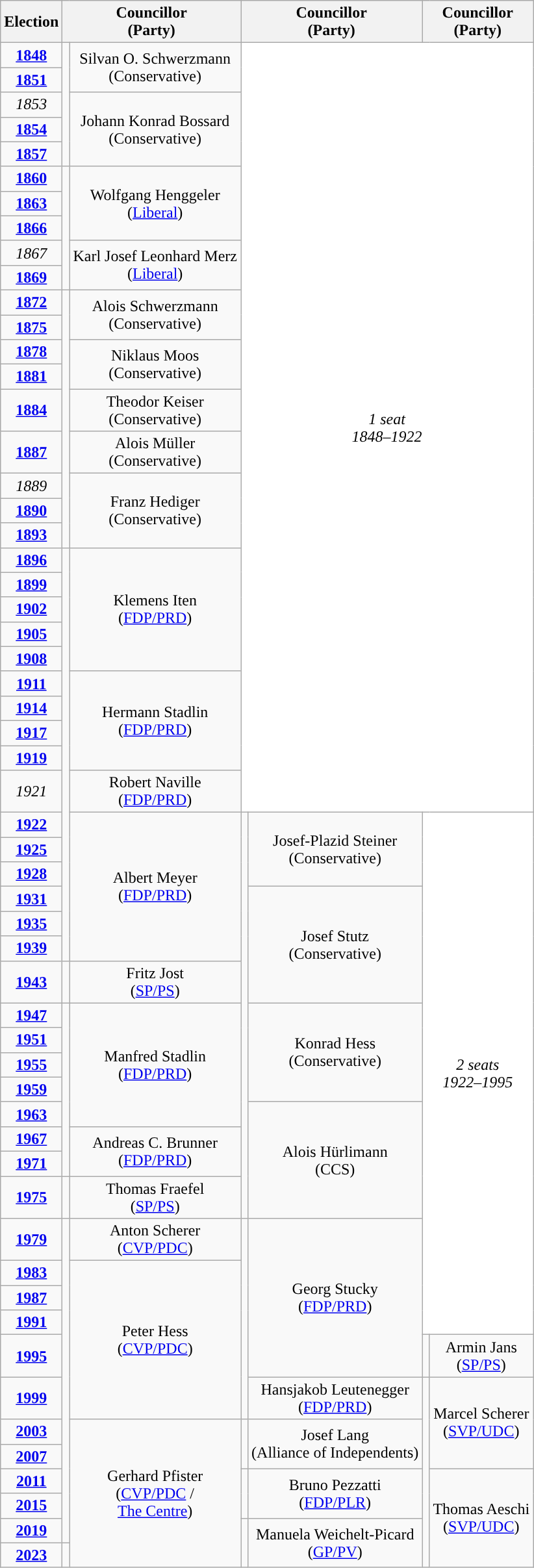<table class="wikitable" style="text-align:center">
<tr>
<th>Election</th>
<th colspan=2>Councillor<br>(Party)</th>
<th colspan=2>Councillor<br>(Party)</th>
<th colspan=2>Councillor<br>(Party)</th>
</tr>
<tr>
<td><strong><a href='#'>1848</a></strong></td>
<td rowspan=5; style="background-color: "></td>
<td rowspan=2>Silvan O. Schwerzmann<br>(Conservative)</td>
<td style="background-color:#FFFFFF" colspan=4 rowspan=29><em>1 seat<br>1848–1922</em></td>
</tr>
<tr>
<td><strong><a href='#'>1851</a></strong></td>
</tr>
<tr>
<td><em>1853</em></td>
<td rowspan=3>Johann Konrad Bossard<br>(Conservative)</td>
</tr>
<tr>
<td><strong><a href='#'>1854</a></strong></td>
</tr>
<tr>
<td><strong><a href='#'>1857</a></strong></td>
</tr>
<tr>
<td><strong><a href='#'>1860</a></strong></td>
<td rowspan=5; style="background-color: "></td>
<td rowspan=3>Wolfgang Henggeler<br>(<a href='#'>Liberal</a>)</td>
</tr>
<tr>
<td><strong><a href='#'>1863</a></strong></td>
</tr>
<tr>
<td><strong><a href='#'>1866</a></strong></td>
</tr>
<tr>
<td><em>1867</em></td>
<td rowspan=2>Karl Josef Leonhard Merz<br>(<a href='#'>Liberal</a>)</td>
</tr>
<tr>
<td><strong><a href='#'>1869</a></strong></td>
</tr>
<tr>
<td><strong><a href='#'>1872</a></strong></td>
<td rowspan=9; style="background-color: "></td>
<td rowspan=2>Alois Schwerzmann<br>(Conservative)</td>
</tr>
<tr>
<td><strong><a href='#'>1875</a></strong></td>
</tr>
<tr>
<td><strong><a href='#'>1878</a></strong></td>
<td rowspan=2>Niklaus Moos<br>(Conservative)</td>
</tr>
<tr>
<td><strong><a href='#'>1881</a></strong></td>
</tr>
<tr>
<td><strong><a href='#'>1884</a></strong></td>
<td rowspan=1>Theodor Keiser<br>(Conservative)</td>
</tr>
<tr>
<td><strong><a href='#'>1887</a></strong></td>
<td rowspan=1>Alois Müller<br>(Conservative)</td>
</tr>
<tr>
<td><em>1889</em></td>
<td rowspan=3>Franz Hediger<br>(Conservative)</td>
</tr>
<tr>
<td><strong><a href='#'>1890</a></strong></td>
</tr>
<tr>
<td><strong><a href='#'>1893</a></strong></td>
</tr>
<tr>
<td><strong><a href='#'>1896</a></strong></td>
<td rowspan=16; style="background-color: "></td>
<td rowspan=5>Klemens Iten<br>(<a href='#'>FDP/PRD</a>)</td>
</tr>
<tr>
<td><strong><a href='#'>1899</a></strong></td>
</tr>
<tr>
<td><strong><a href='#'>1902</a></strong></td>
</tr>
<tr>
<td><strong><a href='#'>1905</a></strong></td>
</tr>
<tr>
<td><strong><a href='#'>1908</a></strong></td>
</tr>
<tr>
<td><strong><a href='#'>1911</a></strong></td>
<td rowspan=4>Hermann Stadlin<br>(<a href='#'>FDP/PRD</a>)</td>
</tr>
<tr>
<td><strong><a href='#'>1914</a></strong></td>
</tr>
<tr>
<td><strong><a href='#'>1917</a></strong></td>
</tr>
<tr>
<td><strong><a href='#'>1919</a></strong></td>
</tr>
<tr>
<td><em>1921</em></td>
<td rowspan=1>Robert Naville<br>(<a href='#'>FDP/PRD</a>)</td>
</tr>
<tr>
<td><strong><a href='#'>1922</a></strong></td>
<td rowspan=6>Albert Meyer<br>(<a href='#'>FDP/PRD</a>)</td>
<td rowspan=15; style="background-color: "></td>
<td rowspan=3>Josef-Plazid Steiner<br>(Conservative)</td>
<td style="background-color:#FFFFFF" colspan=2 rowspan=19><em>2 seats<br>1922–1995</em></td>
</tr>
<tr>
<td><strong><a href='#'>1925</a></strong></td>
</tr>
<tr>
<td><strong><a href='#'>1928</a></strong></td>
</tr>
<tr>
<td><strong><a href='#'>1931</a></strong></td>
<td rowspan=4>Josef Stutz<br>(Conservative)</td>
</tr>
<tr>
<td><strong><a href='#'>1935</a></strong></td>
</tr>
<tr>
<td><strong><a href='#'>1939</a></strong></td>
</tr>
<tr>
<td><strong><a href='#'>1943</a></strong></td>
<td rowspan=1; style="background-color: "></td>
<td rowspan=1>Fritz Jost<br>(<a href='#'>SP/PS</a>)</td>
</tr>
<tr>
<td><strong><a href='#'>1947</a></strong></td>
<td rowspan=7; style="background-color: "></td>
<td rowspan=5>Manfred Stadlin<br>(<a href='#'>FDP/PRD</a>)</td>
<td rowspan=4>Konrad Hess<br>(Conservative)</td>
</tr>
<tr>
<td><strong><a href='#'>1951</a></strong></td>
</tr>
<tr>
<td><strong><a href='#'>1955</a></strong></td>
</tr>
<tr>
<td><strong><a href='#'>1959</a></strong></td>
</tr>
<tr>
<td><strong><a href='#'>1963</a></strong></td>
<td rowspan=4>Alois Hürlimann<br>(CCS)</td>
</tr>
<tr>
<td><strong><a href='#'>1967</a></strong></td>
<td rowspan=2>Andreas C. Brunner<br>(<a href='#'>FDP/PRD</a>)</td>
</tr>
<tr>
<td><strong><a href='#'>1971</a></strong></td>
</tr>
<tr>
<td><strong><a href='#'>1975</a></strong></td>
<td rowspan=1; style="background-color: "></td>
<td rowspan=1>Thomas Fraefel<br>(<a href='#'>SP/PS</a>)</td>
</tr>
<tr>
<td><strong><a href='#'>1979</a></strong></td>
<td rowspan=11; style="background-color: "></td>
<td rowspan=1>Anton Scherer<br>(<a href='#'>CVP/PDC</a>)</td>
<td rowspan=6; style="background-color: "></td>
<td rowspan=5>Georg Stucky<br>(<a href='#'>FDP/PRD</a>)</td>
</tr>
<tr>
<td><strong><a href='#'>1983</a></strong></td>
<td rowspan=5>Peter Hess<br>(<a href='#'>CVP/PDC</a>)</td>
</tr>
<tr>
<td><strong><a href='#'>1987</a></strong></td>
</tr>
<tr>
<td><strong><a href='#'>1991</a></strong></td>
</tr>
<tr>
<td><strong><a href='#'>1995</a></strong></td>
<td rowspan=1; style="background-color: "></td>
<td rowspan=1>Armin Jans<br>(<a href='#'>SP/PS</a>)</td>
</tr>
<tr>
<td><strong><a href='#'>1999</a></strong></td>
<td rowspan=1>Hansjakob Leutenegger<br>(<a href='#'>FDP/PRD</a>)</td>
<td rowspan=7; style="background-color: "></td>
<td rowspan=3>Marcel Scherer<br>(<a href='#'>SVP/UDC</a>)</td>
</tr>
<tr>
<td><strong><a href='#'>2003</a></strong></td>
<td rowspan=6>Gerhard Pfister<br>(<a href='#'>CVP/PDC</a> /<br><a href='#'>The Centre</a>)</td>
<td rowspan=2; style="background-color: "></td>
<td rowspan=2>Josef Lang<br>(Alliance of Independents)</td>
</tr>
<tr>
<td><strong><a href='#'>2007</a></strong></td>
</tr>
<tr>
<td><strong><a href='#'>2011</a></strong></td>
<td rowspan=2; style="background-color: "></td>
<td rowspan=2>Bruno Pezzatti<br>(<a href='#'>FDP/PLR</a>)</td>
<td rowspan=4>Thomas Aeschi<br>(<a href='#'>SVP/UDC</a>)</td>
</tr>
<tr>
<td><strong><a href='#'>2015</a></strong></td>
</tr>
<tr>
<td><strong><a href='#'>2019</a></strong></td>
<td rowspan=2; style="background-color: "></td>
<td rowspan=2>Manuela Weichelt-Picard<br>(<a href='#'>GP/PV</a>)</td>
</tr>
<tr>
<td><strong><a href='#'>2023</a></strong></td>
<td rowspan=1; style="background-color: "></td>
</tr>
</table>
